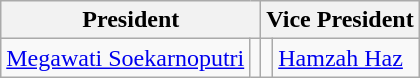<table class="wikitable">
<tr>
<th colspan="2">President</th>
<th colspan="2">Vice President</th>
</tr>
<tr>
<td align="right"><a href='#'>Megawati Soekarnoputri</a></td>
<td align="right"></td>
<td align="left"></td>
<td align="left"><a href='#'>Hamzah Haz</a></td>
</tr>
</table>
